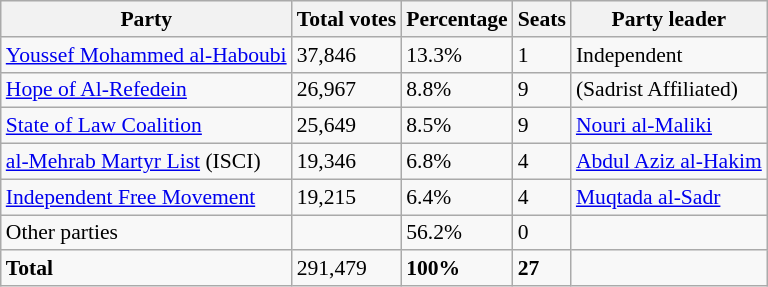<table class="wikitable" style="border:1px solid #8888aa; background:#f8f8f8; padding:0; font-size:90%;">
<tr>
<th>Party</th>
<th>Total votes</th>
<th>Percentage</th>
<th>Seats</th>
<th>Party leader</th>
</tr>
<tr>
<td><a href='#'>Youssef Mohammed al-Haboubi</a></td>
<td>37,846</td>
<td>13.3%</td>
<td>1</td>
<td>Independent</td>
</tr>
<tr>
<td><a href='#'>Hope of Al-Refedein</a></td>
<td>26,967</td>
<td>8.8%</td>
<td>9</td>
<td>(Sadrist Affiliated)</td>
</tr>
<tr>
<td><a href='#'>State of Law Coalition</a></td>
<td>25,649</td>
<td>8.5%</td>
<td>9</td>
<td><a href='#'>Nouri al-Maliki</a></td>
</tr>
<tr>
<td><a href='#'>al-Mehrab Martyr List</a> (ISCI)</td>
<td>19,346</td>
<td>6.8%</td>
<td>4</td>
<td><a href='#'>Abdul Aziz al-Hakim</a></td>
</tr>
<tr>
<td><a href='#'>Independent Free Movement</a></td>
<td>19,215</td>
<td>6.4%</td>
<td>4</td>
<td><a href='#'>Muqtada al-Sadr</a></td>
</tr>
<tr>
<td>Other parties</td>
<td></td>
<td>56.2%</td>
<td>0</td>
<td></td>
</tr>
<tr>
<td><strong>Total</strong></td>
<td>291,479</td>
<td><strong>100%</strong></td>
<td><strong>27</strong></td>
<td></td>
</tr>
</table>
